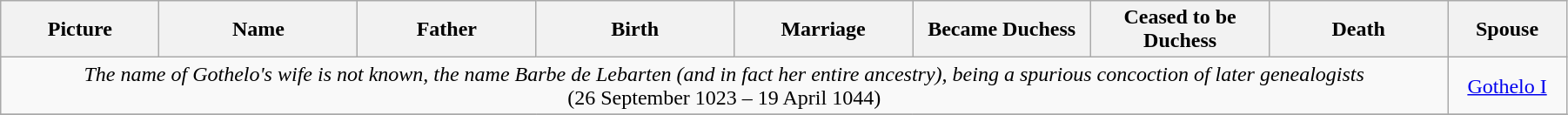<table width=95% class="wikitable">
<tr>
<th width = "8%">Picture</th>
<th width = "10%">Name</th>
<th width = "9%">Father</th>
<th width = "10%">Birth</th>
<th width = "9%">Marriage</th>
<th width = "9%">Became Duchess</th>
<th width = "9%">Ceased to be Duchess</th>
<th width = "9%">Death</th>
<th width = "6%">Spouse</th>
</tr>
<tr>
<td align="center" colspan="8"><em>The name of Gothelo's wife is not known, the name Barbe de Lebarten (and in fact her entire ancestry), being a spurious concoction of later genealogists</em><br>(26 September 1023 – 19 April 1044)</td>
<td align="center"><a href='#'>Gothelo I</a></td>
</tr>
<tr>
</tr>
</table>
